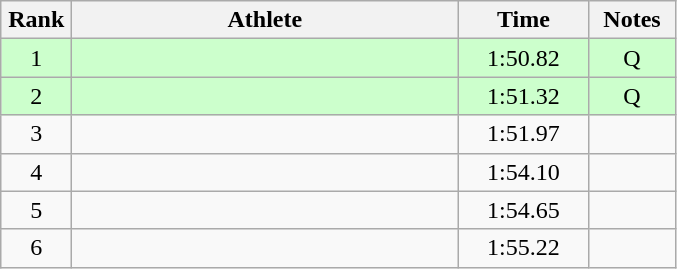<table class="wikitable" style="text-align:center">
<tr>
<th width=40>Rank</th>
<th width=250>Athlete</th>
<th width=80>Time</th>
<th width=50>Notes</th>
</tr>
<tr bgcolor=ccffcc>
<td>1</td>
<td align=left></td>
<td>1:50.82</td>
<td>Q</td>
</tr>
<tr bgcolor=ccffcc>
<td>2</td>
<td align=left></td>
<td>1:51.32</td>
<td>Q</td>
</tr>
<tr>
<td>3</td>
<td align=left></td>
<td>1:51.97</td>
<td></td>
</tr>
<tr>
<td>4</td>
<td align=left></td>
<td>1:54.10</td>
<td></td>
</tr>
<tr>
<td>5</td>
<td align=left></td>
<td>1:54.65</td>
<td></td>
</tr>
<tr>
<td>6</td>
<td align=left></td>
<td>1:55.22</td>
<td></td>
</tr>
</table>
